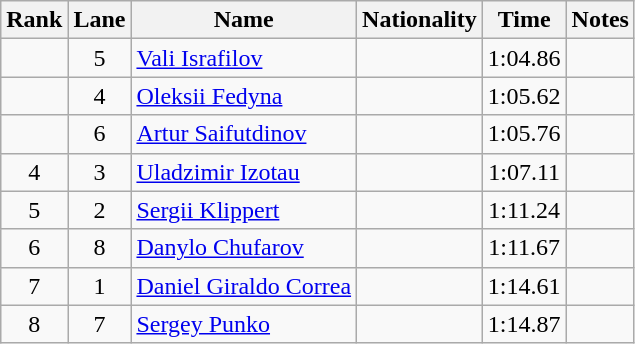<table class="wikitable sortable" style="text-align:center">
<tr>
<th>Rank</th>
<th>Lane</th>
<th>Name</th>
<th>Nationality</th>
<th>Time</th>
<th>Notes</th>
</tr>
<tr>
<td></td>
<td>5</td>
<td align=left><a href='#'>Vali Israfilov</a></td>
<td align=left></td>
<td>1:04.86</td>
<td></td>
</tr>
<tr>
<td></td>
<td>4</td>
<td align=left><a href='#'>Oleksii Fedyna</a></td>
<td align=left></td>
<td>1:05.62</td>
<td></td>
</tr>
<tr>
<td></td>
<td>6</td>
<td align=left><a href='#'>Artur Saifutdinov</a></td>
<td align=left></td>
<td>1:05.76</td>
<td></td>
</tr>
<tr>
<td>4</td>
<td>3</td>
<td align=left><a href='#'>Uladzimir Izotau</a></td>
<td align=left></td>
<td>1:07.11</td>
<td></td>
</tr>
<tr>
<td>5</td>
<td>2</td>
<td align=left><a href='#'>Sergii Klippert</a></td>
<td align=left></td>
<td>1:11.24</td>
<td></td>
</tr>
<tr>
<td>6</td>
<td>8</td>
<td align=left><a href='#'>Danylo Chufarov</a></td>
<td align=left></td>
<td>1:11.67</td>
<td></td>
</tr>
<tr>
<td>7</td>
<td>1</td>
<td align=left><a href='#'>Daniel Giraldo Correa</a></td>
<td align=left></td>
<td>1:14.61</td>
<td></td>
</tr>
<tr>
<td>8</td>
<td>7</td>
<td align=left><a href='#'>Sergey Punko</a></td>
<td align=left></td>
<td>1:14.87</td>
<td></td>
</tr>
</table>
